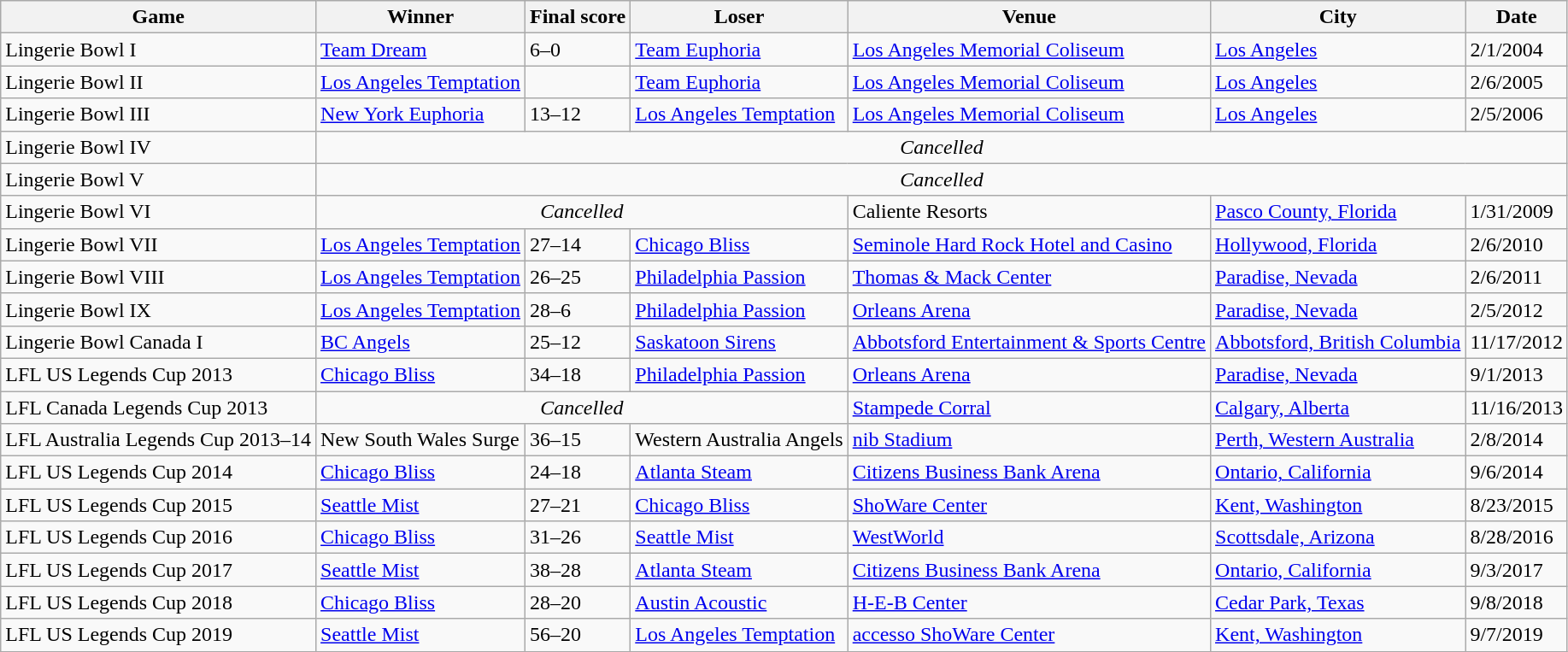<table class="wikitable">
<tr>
<th>Game</th>
<th>Winner</th>
<th>Final score</th>
<th>Loser</th>
<th>Venue</th>
<th>City</th>
<th>Date</th>
</tr>
<tr>
<td>Lingerie Bowl I</td>
<td><a href='#'>Team Dream</a></td>
<td>6–0</td>
<td><a href='#'>Team Euphoria</a></td>
<td><a href='#'>Los Angeles Memorial Coliseum</a></td>
<td><a href='#'>Los Angeles</a></td>
<td>2/1/2004</td>
</tr>
<tr>
<td>Lingerie Bowl II</td>
<td><a href='#'>Los Angeles Temptation</a></td>
<td></td>
<td><a href='#'>Team Euphoria</a></td>
<td><a href='#'>Los Angeles Memorial Coliseum</a></td>
<td><a href='#'>Los Angeles</a></td>
<td>2/6/2005</td>
</tr>
<tr>
<td>Lingerie Bowl III</td>
<td><a href='#'>New York Euphoria</a></td>
<td>13–12</td>
<td><a href='#'>Los Angeles Temptation</a></td>
<td><a href='#'>Los Angeles Memorial Coliseum</a></td>
<td><a href='#'>Los Angeles</a></td>
<td>2/5/2006</td>
</tr>
<tr>
<td>Lingerie Bowl IV</td>
<td colspan=6 style="text-align:center;"><em>Cancelled</em></td>
</tr>
<tr>
<td>Lingerie Bowl V</td>
<td colspan=6 style="text-align:center;"><em>Cancelled</em></td>
</tr>
<tr>
<td>Lingerie Bowl VI</td>
<td colspan=3 style="text-align:center;"><em>Cancelled</em></td>
<td>Caliente Resorts</td>
<td><a href='#'>Pasco County, Florida</a></td>
<td>1/31/2009</td>
</tr>
<tr>
<td>Lingerie Bowl VII</td>
<td><a href='#'>Los Angeles Temptation</a></td>
<td>27–14</td>
<td><a href='#'>Chicago Bliss</a></td>
<td><a href='#'>Seminole Hard Rock Hotel and Casino</a></td>
<td><a href='#'>Hollywood, Florida</a></td>
<td>2/6/2010</td>
</tr>
<tr>
<td>Lingerie Bowl VIII</td>
<td><a href='#'>Los Angeles Temptation</a></td>
<td>26–25</td>
<td><a href='#'>Philadelphia Passion</a></td>
<td><a href='#'>Thomas & Mack Center</a></td>
<td><a href='#'>Paradise, Nevada</a></td>
<td>2/6/2011</td>
</tr>
<tr>
<td>Lingerie Bowl IX</td>
<td><a href='#'>Los Angeles Temptation</a></td>
<td>28–6</td>
<td><a href='#'>Philadelphia Passion</a></td>
<td><a href='#'>Orleans Arena</a></td>
<td><a href='#'>Paradise, Nevada</a></td>
<td>2/5/2012</td>
</tr>
<tr>
<td>Lingerie Bowl Canada I</td>
<td><a href='#'>BC Angels</a></td>
<td>25–12</td>
<td><a href='#'>Saskatoon Sirens</a></td>
<td><a href='#'>Abbotsford Entertainment & Sports Centre</a></td>
<td><a href='#'>Abbotsford, British Columbia</a></td>
<td>11/17/2012</td>
</tr>
<tr>
<td>LFL US Legends Cup 2013</td>
<td><a href='#'>Chicago Bliss</a></td>
<td>34–18</td>
<td><a href='#'>Philadelphia Passion</a></td>
<td><a href='#'>Orleans Arena</a></td>
<td><a href='#'>Paradise, Nevada</a></td>
<td>9/1/2013</td>
</tr>
<tr>
<td>LFL Canada Legends Cup 2013</td>
<td colspan=3 style="text-align:center;"><em>Cancelled</em></td>
<td><a href='#'>Stampede Corral</a></td>
<td><a href='#'>Calgary, Alberta</a></td>
<td>11/16/2013</td>
</tr>
<tr>
<td>LFL Australia Legends Cup 2013–14</td>
<td>New South Wales Surge</td>
<td>36–15</td>
<td>Western Australia Angels</td>
<td><a href='#'>nib Stadium</a></td>
<td><a href='#'>Perth, Western Australia</a></td>
<td>2/8/2014</td>
</tr>
<tr>
<td>LFL US Legends Cup 2014</td>
<td><a href='#'>Chicago Bliss</a></td>
<td>24–18</td>
<td><a href='#'>Atlanta Steam</a></td>
<td><a href='#'>Citizens Business Bank Arena</a></td>
<td><a href='#'>Ontario, California</a></td>
<td>9/6/2014</td>
</tr>
<tr>
<td>LFL US Legends Cup 2015</td>
<td><a href='#'>Seattle Mist</a></td>
<td>27–21</td>
<td><a href='#'>Chicago Bliss</a></td>
<td><a href='#'>ShoWare Center</a></td>
<td><a href='#'>Kent, Washington</a></td>
<td>8/23/2015</td>
</tr>
<tr>
<td>LFL US Legends Cup 2016</td>
<td><a href='#'>Chicago Bliss</a></td>
<td>31–26</td>
<td><a href='#'>Seattle Mist</a></td>
<td><a href='#'>WestWorld</a></td>
<td><a href='#'>Scottsdale, Arizona</a></td>
<td>8/28/2016</td>
</tr>
<tr>
<td>LFL US Legends Cup 2017</td>
<td><a href='#'>Seattle Mist</a></td>
<td>38–28</td>
<td><a href='#'>Atlanta Steam</a></td>
<td><a href='#'>Citizens Business Bank Arena</a></td>
<td><a href='#'>Ontario, California</a></td>
<td>9/3/2017</td>
</tr>
<tr>
<td>LFL US Legends Cup 2018</td>
<td><a href='#'>Chicago Bliss</a></td>
<td>28–20</td>
<td><a href='#'>Austin Acoustic</a></td>
<td><a href='#'>H-E-B Center</a></td>
<td><a href='#'>Cedar Park, Texas</a></td>
<td>9/8/2018</td>
</tr>
<tr>
<td>LFL US Legends Cup 2019</td>
<td><a href='#'>Seattle Mist</a></td>
<td>56–20</td>
<td><a href='#'>Los Angeles Temptation</a></td>
<td><a href='#'>accesso ShoWare Center</a></td>
<td><a href='#'>Kent, Washington</a></td>
<td>9/7/2019</td>
</tr>
<tr>
</tr>
</table>
